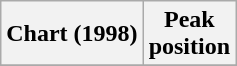<table class="wikitable sortable">
<tr>
<th align="center">Chart (1998)</th>
<th align="center">Peak<br>position</th>
</tr>
<tr>
</tr>
</table>
